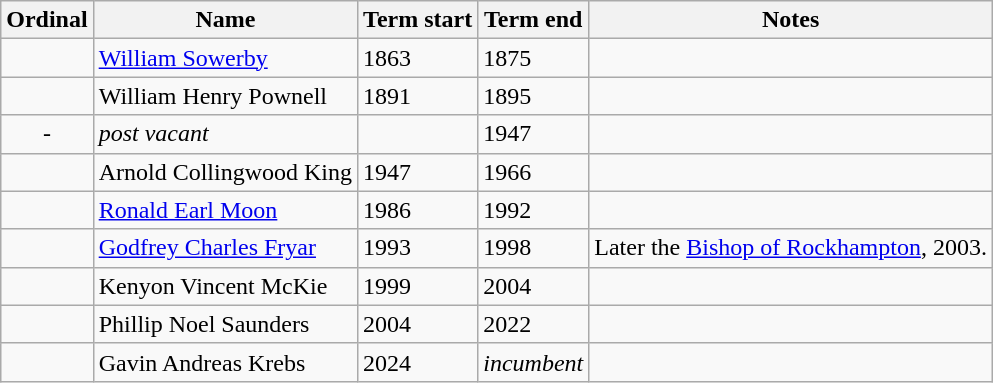<table class="wikitable sortable">
<tr>
<th>Ordinal</th>
<th>Name</th>
<th>Term start</th>
<th>Term end</th>
<th>Notes</th>
</tr>
<tr>
<td align=center></td>
<td><a href='#'>William Sowerby</a></td>
<td>1863</td>
<td>1875</td>
<td></td>
</tr>
<tr>
<td align=center></td>
<td>William Henry Pownell</td>
<td>1891</td>
<td>1895</td>
<td></td>
</tr>
<tr>
<td align=center>-</td>
<td><em>post vacant</em></td>
<td></td>
<td>1947</td>
<td></td>
</tr>
<tr>
<td align=center></td>
<td>Arnold Collingwood King</td>
<td>1947</td>
<td>1966</td>
<td></td>
</tr>
<tr>
<td align=center></td>
<td><a href='#'>Ronald Earl Moon</a></td>
<td>1986</td>
<td>1992</td>
<td></td>
</tr>
<tr>
<td align=center></td>
<td><a href='#'>Godfrey Charles Fryar</a></td>
<td>1993</td>
<td>1998</td>
<td>Later the <a href='#'>Bishop of Rockhampton</a>, 2003.</td>
</tr>
<tr>
<td align=center></td>
<td>Kenyon Vincent McKie</td>
<td>1999</td>
<td>2004</td>
<td></td>
</tr>
<tr>
<td align=center></td>
<td>Phillip Noel Saunders</td>
<td>2004</td>
<td>2022</td>
<td></td>
</tr>
<tr>
<td align=center></td>
<td>Gavin Andreas Krebs</td>
<td>2024</td>
<td><em>incumbent</em></td>
<td></td>
</tr>
</table>
